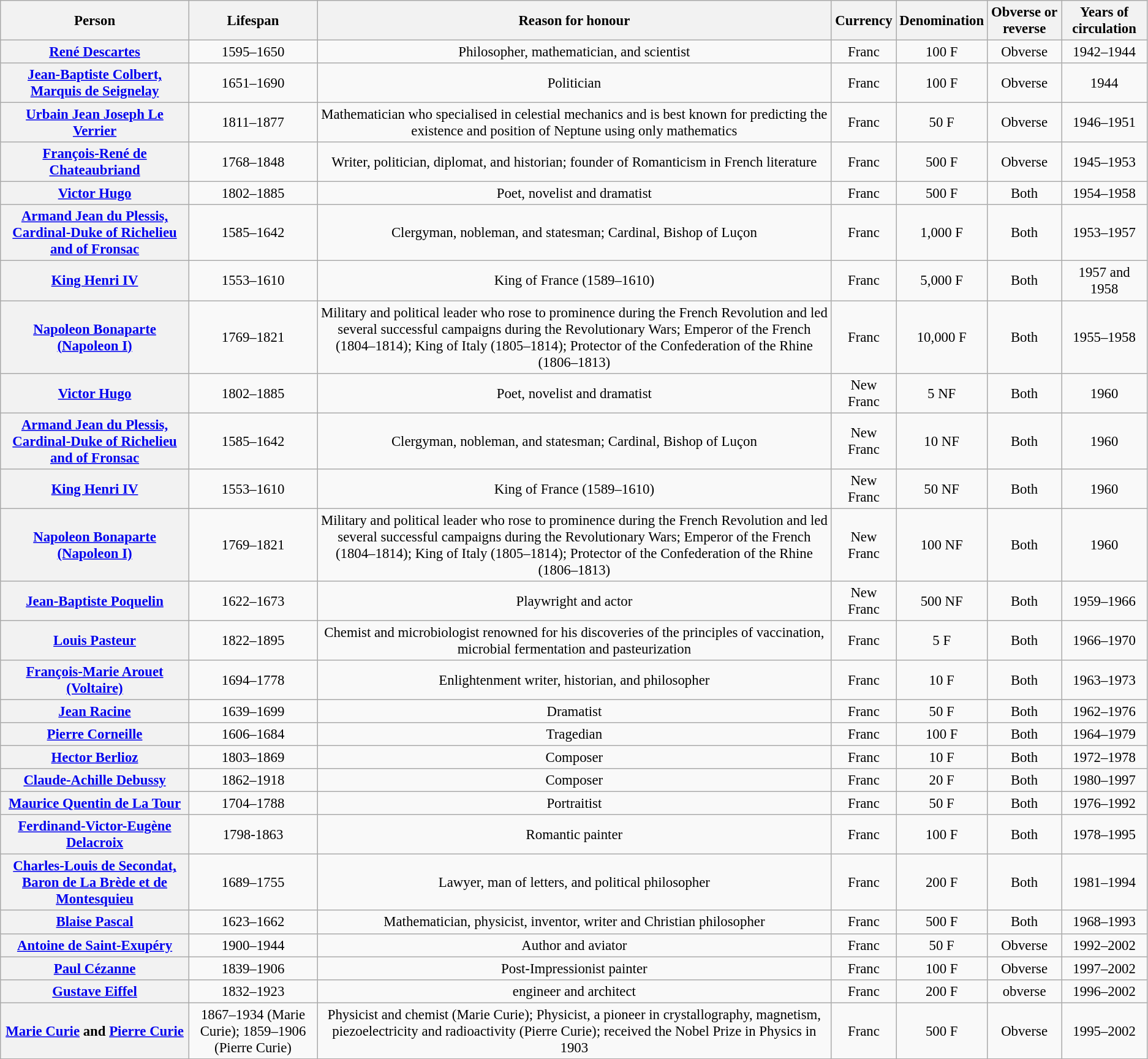<table class="wikitable" style="font-size:95%; text-align:center;">
<tr>
<th>Person</th>
<th>Lifespan</th>
<th>Reason for honour</th>
<th>Currency</th>
<th>Denomination</th>
<th>Obverse or reverse</th>
<th>Years of circulation</th>
</tr>
<tr>
<th><a href='#'>René Descartes</a></th>
<td>1595–1650</td>
<td>Philosopher, mathematician, and scientist</td>
<td>Franc</td>
<td>100 F</td>
<td>Obverse</td>
<td>1942–1944</td>
</tr>
<tr>
<th><a href='#'>Jean-Baptiste Colbert, Marquis de Seignelay</a></th>
<td>1651–1690</td>
<td>Politician</td>
<td>Franc</td>
<td>100 F</td>
<td>Obverse</td>
<td>1944</td>
</tr>
<tr>
<th><a href='#'>Urbain Jean Joseph Le Verrier</a></th>
<td>1811–1877</td>
<td>Mathematician who specialised in celestial mechanics and is best known for predicting the existence and position of Neptune using only mathematics</td>
<td>Franc</td>
<td>50 F</td>
<td>Obverse</td>
<td>1946–1951</td>
</tr>
<tr>
<th><a href='#'>François-René de Chateaubriand</a></th>
<td>1768–1848</td>
<td>Writer, politician, diplomat, and historian; founder of Romanticism in French literature</td>
<td>Franc</td>
<td>500 F</td>
<td>Obverse</td>
<td>1945–1953</td>
</tr>
<tr>
<th><a href='#'>Victor Hugo</a></th>
<td>1802–1885</td>
<td>Poet, novelist and dramatist</td>
<td>Franc</td>
<td>500 F</td>
<td>Both</td>
<td>1954–1958</td>
</tr>
<tr>
<th><a href='#'>Armand Jean du Plessis, Cardinal-Duke of Richelieu and of Fronsac</a></th>
<td>1585–1642</td>
<td>Clergyman, nobleman, and statesman; Cardinal, Bishop of Luçon</td>
<td>Franc</td>
<td>1,000 F</td>
<td>Both</td>
<td>1953–1957</td>
</tr>
<tr>
<th><a href='#'>King Henri IV</a></th>
<td>1553–1610</td>
<td>King of France (1589–1610)</td>
<td>Franc</td>
<td>5,000 F</td>
<td>Both</td>
<td>1957 and 1958</td>
</tr>
<tr>
<th><a href='#'>Napoleon Bonaparte (Napoleon I)</a></th>
<td>1769–1821</td>
<td>Military and political leader who rose to prominence during the French Revolution and led several successful campaigns during the Revolutionary Wars; Emperor of the French (1804–1814); King of Italy (1805–1814); Protector of the Confederation of the Rhine (1806–1813)</td>
<td>Franc</td>
<td>10,000 F</td>
<td>Both</td>
<td>1955–1958</td>
</tr>
<tr>
<th><a href='#'>Victor Hugo</a></th>
<td>1802–1885</td>
<td>Poet, novelist and dramatist</td>
<td>New Franc</td>
<td>5 NF</td>
<td>Both</td>
<td>1960</td>
</tr>
<tr>
<th><a href='#'>Armand Jean du Plessis, Cardinal-Duke of Richelieu and of Fronsac</a></th>
<td>1585–1642</td>
<td>Clergyman, nobleman, and statesman; Cardinal, Bishop of Luçon</td>
<td>New Franc</td>
<td>10 NF</td>
<td>Both</td>
<td>1960</td>
</tr>
<tr>
<th><a href='#'>King Henri IV</a></th>
<td>1553–1610</td>
<td>King of France (1589–1610)</td>
<td>New Franc</td>
<td>50 NF</td>
<td>Both</td>
<td>1960</td>
</tr>
<tr>
<th><a href='#'>Napoleon Bonaparte (Napoleon I)</a></th>
<td>1769–1821</td>
<td>Military and political leader who rose to prominence during the French Revolution and led several successful campaigns during the Revolutionary Wars; Emperor of the French (1804–1814); King of Italy (1805–1814); Protector of the Confederation of the Rhine (1806–1813)</td>
<td>New Franc</td>
<td>100 NF</td>
<td>Both</td>
<td>1960</td>
</tr>
<tr>
<th><a href='#'>Jean-Baptiste Poquelin</a></th>
<td>1622–1673</td>
<td>Playwright and actor</td>
<td>New Franc</td>
<td>500 NF</td>
<td>Both</td>
<td>1959–1966</td>
</tr>
<tr>
<th><a href='#'>Louis Pasteur</a></th>
<td>1822–1895</td>
<td>Chemist and microbiologist renowned for his discoveries of the principles of vaccination, microbial fermentation and pasteurization</td>
<td>Franc</td>
<td>5 F</td>
<td>Both</td>
<td>1966–1970</td>
</tr>
<tr>
<th><a href='#'>François-Marie Arouet (Voltaire)</a></th>
<td>1694–1778</td>
<td>Enlightenment writer, historian, and philosopher</td>
<td>Franc</td>
<td>10 F</td>
<td>Both</td>
<td>1963–1973</td>
</tr>
<tr>
<th><a href='#'>Jean Racine</a></th>
<td>1639–1699</td>
<td>Dramatist</td>
<td>Franc</td>
<td>50 F</td>
<td>Both</td>
<td>1962–1976</td>
</tr>
<tr>
<th><a href='#'>Pierre Corneille</a></th>
<td>1606–1684</td>
<td>Tragedian</td>
<td>Franc</td>
<td>100 F</td>
<td>Both</td>
<td>1964–1979</td>
</tr>
<tr>
<th><a href='#'>Hector Berlioz</a></th>
<td>1803–1869</td>
<td>Composer</td>
<td>Franc</td>
<td>10 F</td>
<td>Both</td>
<td>1972–1978</td>
</tr>
<tr>
<th><a href='#'>Claude-Achille Debussy</a></th>
<td>1862–1918</td>
<td>Composer</td>
<td>Franc</td>
<td>20 F</td>
<td>Both</td>
<td>1980–1997</td>
</tr>
<tr>
<th><a href='#'>Maurice Quentin de La Tour</a></th>
<td>1704–1788</td>
<td>Portraitist</td>
<td>Franc</td>
<td>50 F</td>
<td>Both</td>
<td>1976–1992</td>
</tr>
<tr>
<th><a href='#'>Ferdinand-Victor-Eugène Delacroix</a></th>
<td>1798-1863</td>
<td>Romantic painter</td>
<td>Franc</td>
<td>100 F</td>
<td>Both</td>
<td>1978–1995</td>
</tr>
<tr>
<th><a href='#'>Charles-Louis de Secondat, Baron de La Brède et de Montesquieu</a></th>
<td>1689–1755</td>
<td>Lawyer, man of letters, and political philosopher</td>
<td>Franc</td>
<td>200 F</td>
<td>Both</td>
<td>1981–1994</td>
</tr>
<tr>
<th><a href='#'>Blaise Pascal</a></th>
<td>1623–1662</td>
<td>Mathematician, physicist, inventor, writer and Christian philosopher</td>
<td>Franc</td>
<td>500 F</td>
<td>Both</td>
<td>1968–1993</td>
</tr>
<tr>
<th><a href='#'>Antoine de Saint-Exupéry</a></th>
<td>1900–1944</td>
<td>Author and aviator</td>
<td>Franc</td>
<td>50 F</td>
<td>Obverse</td>
<td>1992–2002</td>
</tr>
<tr>
<th><a href='#'>Paul Cézanne</a></th>
<td>1839–1906</td>
<td>Post-Impressionist painter</td>
<td>Franc</td>
<td>100 F</td>
<td>Obverse</td>
<td>1997–2002</td>
</tr>
<tr>
<th><a href='#'>Gustave Eiffel</a></th>
<td>1832–1923</td>
<td>engineer and architect</td>
<td>Franc</td>
<td>200 F</td>
<td>obverse</td>
<td>1996–2002</td>
</tr>
<tr>
<th><a href='#'>Marie Curie</a> and <a href='#'>Pierre Curie</a></th>
<td>1867–1934 (Marie Curie); 1859–1906 (Pierre Curie)</td>
<td>Physicist and chemist (Marie Curie); Physicist, a pioneer in crystallography, magnetism, piezoelectricity and radioactivity (Pierre Curie); received the Nobel Prize in Physics in 1903</td>
<td>Franc</td>
<td>500 F</td>
<td>Obverse</td>
<td>1995–2002</td>
</tr>
<tr>
</tr>
</table>
